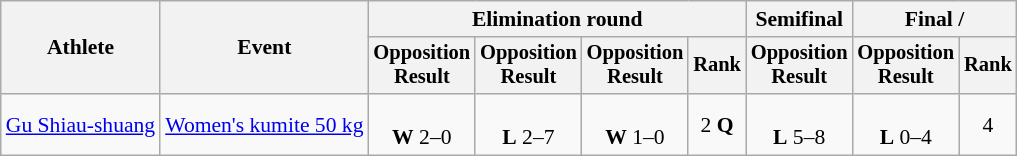<table class=wikitable style=font-size:90%;text-align:center>
<tr>
<th rowspan=2>Athlete</th>
<th rowspan=2>Event</th>
<th colspan=4>Elimination round</th>
<th>Semifinal</th>
<th colspan=2>Final / </th>
</tr>
<tr style=font-size:95%>
<th>Opposition<br>Result</th>
<th>Opposition<br>Result</th>
<th>Opposition<br>Result</th>
<th>Rank</th>
<th>Opposition<br>Result</th>
<th>Opposition<br>Result</th>
<th>Rank</th>
</tr>
<tr>
<td align=left><a href='#'>Gu Shiau-shuang</a></td>
<td align=left><a href='#'>Women's kumite 50 kg</a></td>
<td><br><strong>W</strong> 2–0</td>
<td><br><strong>L</strong> 2–7</td>
<td><br><strong>W</strong> 1–0</td>
<td>2 <strong>Q</strong></td>
<td><br><strong>L</strong> 5–8</td>
<td><br><strong>L</strong> 0–4</td>
<td>4</td>
</tr>
</table>
